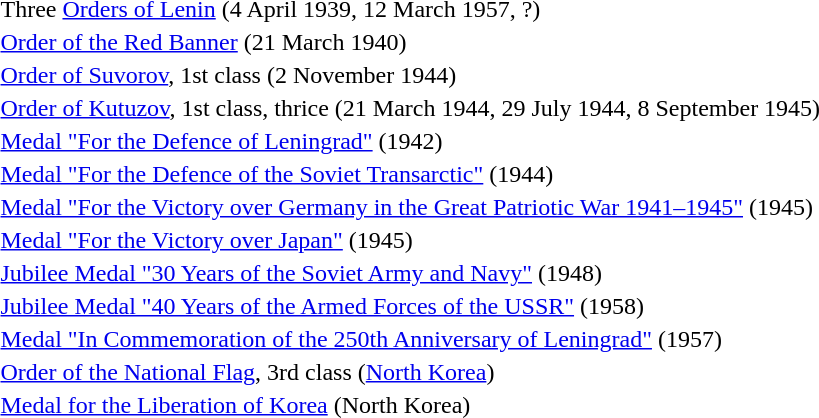<table>
<tr>
<td></td>
<td>Three <a href='#'>Orders of Lenin</a> (4 April 1939, 12 March 1957, ?)</td>
</tr>
<tr>
<td></td>
<td><a href='#'>Order of the Red Banner</a> (21 March 1940)</td>
</tr>
<tr>
<td></td>
<td><a href='#'>Order of Suvorov</a>, 1st class (2 November 1944)</td>
</tr>
<tr>
<td></td>
<td><a href='#'>Order of Kutuzov</a>, 1st class, thrice (21 March 1944, 29 July 1944, 8 September 1945)</td>
</tr>
<tr>
<td></td>
<td><a href='#'>Medal "For the Defence of Leningrad"</a> (1942)</td>
</tr>
<tr>
<td></td>
<td><a href='#'>Medal "For the Defence of the Soviet Transarctic"</a> (1944)</td>
</tr>
<tr>
<td></td>
<td><a href='#'>Medal "For the Victory over Germany in the Great Patriotic War 1941–1945"</a> (1945)</td>
</tr>
<tr>
<td></td>
<td><a href='#'>Medal "For the Victory over Japan"</a> (1945)</td>
</tr>
<tr>
<td></td>
<td><a href='#'>Jubilee Medal "30 Years of the Soviet Army and Navy"</a> (1948)</td>
</tr>
<tr>
<td></td>
<td><a href='#'>Jubilee Medal "40 Years of the Armed Forces of the USSR"</a> (1958)</td>
</tr>
<tr>
<td></td>
<td><a href='#'>Medal "In Commemoration of the 250th Anniversary of Leningrad"</a> (1957)</td>
</tr>
<tr>
<td></td>
<td><a href='#'>Order of the National Flag</a>, 3rd class (<a href='#'>North Korea</a>)</td>
</tr>
<tr>
<td></td>
<td><a href='#'>Medal for the Liberation of Korea</a> (North Korea)</td>
</tr>
<tr>
</tr>
</table>
